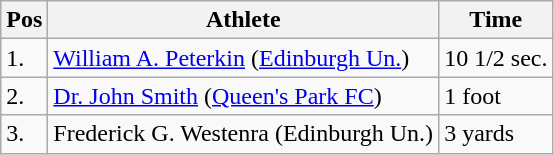<table class="wikitable">
<tr>
<th>Pos</th>
<th>Athlete</th>
<th>Time</th>
</tr>
<tr>
<td>1.</td>
<td><a href='#'>William A. Peterkin</a> (<a href='#'>Edinburgh Un.</a>)</td>
<td>10 1/2 sec.</td>
</tr>
<tr>
<td>2.</td>
<td><a href='#'>Dr. John Smith</a> (<a href='#'>Queen's Park FC</a>)</td>
<td>1 foot</td>
</tr>
<tr>
<td>3.</td>
<td>Frederick G. Westenra (Edinburgh Un.)</td>
<td>3 yards</td>
</tr>
</table>
